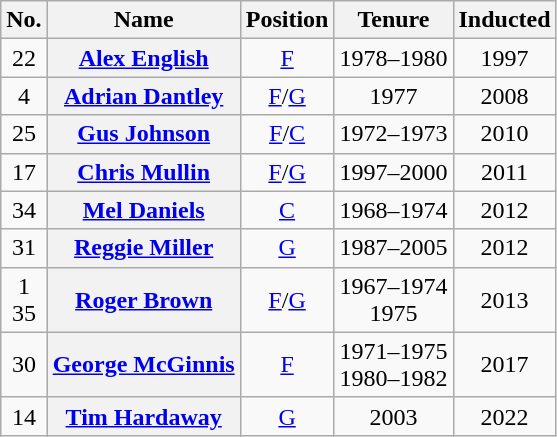<table class="wikitable plainrowheaders " style="text-align:center">
<tr>
<th scope="col">No.</th>
<th scope="col">Name</th>
<th scope="col">Position</th>
<th scope="col">Tenure</th>
<th scope="col">Inducted</th>
</tr>
<tr>
<td>22</td>
<th scope="row"><a href='#'>Alex English</a></th>
<td><a href='#'>F</a></td>
<td>1978–1980</td>
<td>1997</td>
</tr>
<tr>
<td>4</td>
<th scope="row"><a href='#'>Adrian Dantley</a></th>
<td><a href='#'>F</a>/<a href='#'>G</a></td>
<td>1977</td>
<td>2008</td>
</tr>
<tr>
<td>25</td>
<th scope="row"><a href='#'>Gus Johnson</a></th>
<td><a href='#'>F</a>/<a href='#'>C</a></td>
<td>1972–1973</td>
<td>2010</td>
</tr>
<tr>
<td>17</td>
<th scope="row"><a href='#'>Chris Mullin</a> </th>
<td><a href='#'>F</a>/<a href='#'>G</a></td>
<td>1997–2000</td>
<td>2011</td>
</tr>
<tr>
<td>34</td>
<th scope="row"><a href='#'>Mel Daniels</a> </th>
<td><a href='#'>C</a></td>
<td>1968–1974</td>
<td>2012</td>
</tr>
<tr>
<td>31</td>
<th scope="row"><a href='#'>Reggie Miller</a></th>
<td><a href='#'>G</a></td>
<td>1987–2005</td>
<td>2012</td>
</tr>
<tr>
<td>1<br>35</td>
<th scope="row"><a href='#'>Roger Brown</a> </th>
<td><a href='#'>F</a>/<a href='#'>G</a></td>
<td>1967–1974<br>1975</td>
<td>2013</td>
</tr>
<tr>
<td>30</td>
<th scope="row"><a href='#'>George McGinnis</a></th>
<td><a href='#'>F</a></td>
<td>1971–1975<br>1980–1982</td>
<td>2017</td>
</tr>
<tr>
<td>14</td>
<th scope="row"><a href='#'>Tim Hardaway</a></th>
<td><a href='#'>G</a></td>
<td>2003</td>
<td>2022</td>
</tr>
</table>
